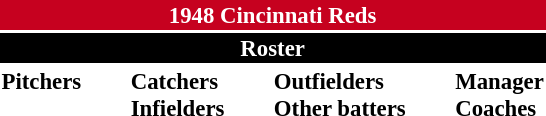<table class="toccolours" style="font-size: 95%;">
<tr>
<th colspan="10" style="background-color: #c6011f; color: white; text-align: center;">1948 Cincinnati Reds</th>
</tr>
<tr>
<td colspan="10" style="background-color: black; color: white; text-align: center;"><strong>Roster</strong></td>
</tr>
<tr>
<td valign="top"><strong>Pitchers</strong><br>














</td>
<td width="25px"></td>
<td valign="top"><strong>Catchers</strong><br>


<strong>Infielders</strong>







</td>
<td width="25px"></td>
<td valign="top"><strong>Outfielders</strong><br>






<strong>Other batters</strong>

</td>
<td width="25px"></td>
<td valign="top"><strong>Manager</strong><br>

<strong>Coaches</strong>

</td>
</tr>
</table>
